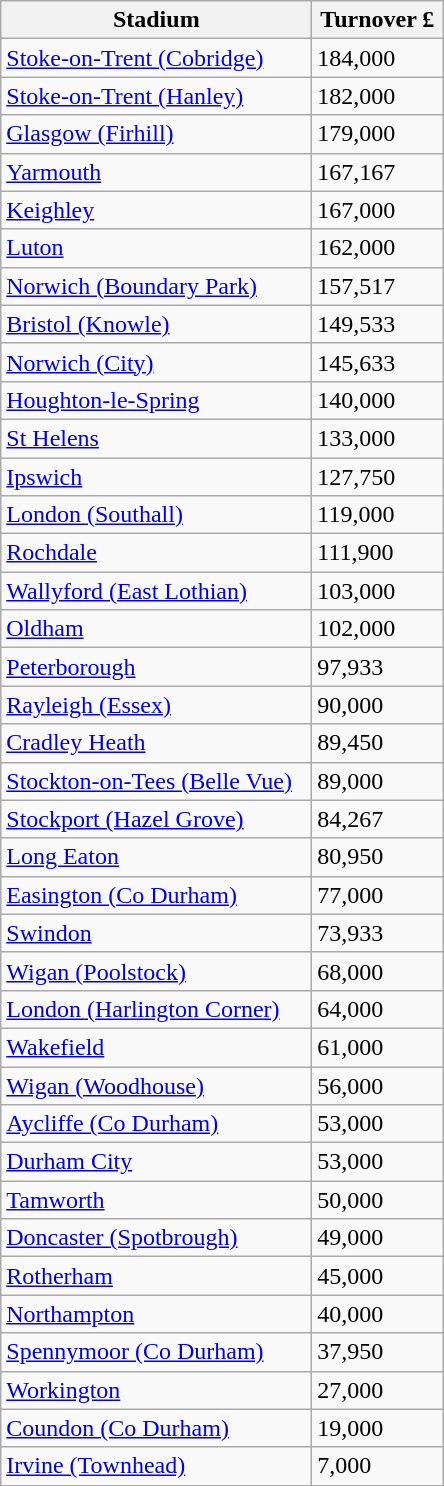<table class="wikitable">
<tr>
<th width=200>Stadium</th>
<th width=80>Turnover £</th>
</tr>
<tr>
<td><a href='#'>Stoke-on-Trent (Cobridge)</a></td>
<td>184,000</td>
</tr>
<tr>
<td><a href='#'>Stoke-on-Trent (Hanley)</a></td>
<td>182,000</td>
</tr>
<tr>
<td><a href='#'>Glasgow (Firhill)</a></td>
<td>179,000</td>
</tr>
<tr>
<td><a href='#'>Yarmouth</a></td>
<td>167,167</td>
</tr>
<tr>
<td><a href='#'>Keighley</a></td>
<td>167,000</td>
</tr>
<tr>
<td><a href='#'>Luton</a></td>
<td>162,000</td>
</tr>
<tr>
<td><a href='#'>Norwich (Boundary Park)</a></td>
<td>157,517</td>
</tr>
<tr>
<td><a href='#'>Bristol (Knowle)</a></td>
<td>149,533</td>
</tr>
<tr>
<td><a href='#'>Norwich (City)</a></td>
<td>145,633</td>
</tr>
<tr>
<td><a href='#'>Houghton-le-Spring</a></td>
<td>140,000</td>
</tr>
<tr>
<td><a href='#'>St Helens</a></td>
<td>133,000</td>
</tr>
<tr>
<td><a href='#'>Ipswich</a></td>
<td>127,750</td>
</tr>
<tr>
<td><a href='#'>London (Southall)</a></td>
<td>119,000</td>
</tr>
<tr>
<td><a href='#'>Rochdale</a></td>
<td>111,900</td>
</tr>
<tr>
<td><a href='#'>Wallyford (East Lothian)</a></td>
<td>103,000</td>
</tr>
<tr>
<td><a href='#'>Oldham</a></td>
<td>102,000</td>
</tr>
<tr>
<td><a href='#'>Peterborough</a></td>
<td>97,933</td>
</tr>
<tr>
<td><a href='#'>Rayleigh (Essex)</a></td>
<td>90,000</td>
</tr>
<tr>
<td><a href='#'>Cradley Heath</a></td>
<td>89,450</td>
</tr>
<tr>
<td><a href='#'>Stockton-on-Tees (Belle Vue)</a></td>
<td>89,000</td>
</tr>
<tr>
<td><a href='#'>Stockport (Hazel Grove)</a></td>
<td>84,267</td>
</tr>
<tr>
<td><a href='#'>Long Eaton</a></td>
<td>80,950</td>
</tr>
<tr>
<td><a href='#'>Easington (Co Durham)</a></td>
<td>77,000</td>
</tr>
<tr>
<td><a href='#'>Swindon</a></td>
<td>73,933</td>
</tr>
<tr>
<td><a href='#'>Wigan (Poolstock)</a></td>
<td>68,000</td>
</tr>
<tr>
<td><a href='#'>London (Harlington Corner)</a></td>
<td>64,000</td>
</tr>
<tr>
<td><a href='#'>Wakefield</a></td>
<td>61,000</td>
</tr>
<tr>
<td><a href='#'>Wigan (Woodhouse)</a></td>
<td>56,000</td>
</tr>
<tr>
<td><a href='#'>Aycliffe (Co Durham)</a></td>
<td>53,000</td>
</tr>
<tr>
<td><a href='#'>Durham City</a></td>
<td>53,000</td>
</tr>
<tr>
<td><a href='#'>Tamworth</a></td>
<td>50,000</td>
</tr>
<tr>
<td><a href='#'>Doncaster (Spotbrough)</a></td>
<td>49,000</td>
</tr>
<tr>
<td><a href='#'>Rotherham</a></td>
<td>45,000</td>
</tr>
<tr>
<td><a href='#'>Northampton</a></td>
<td>40,000</td>
</tr>
<tr>
<td><a href='#'>Spennymoor (Co Durham)</a></td>
<td>37,950</td>
</tr>
<tr>
<td><a href='#'>Workington</a></td>
<td>27,000</td>
</tr>
<tr>
<td><a href='#'>Coundon (Co Durham)</a></td>
<td>19,000</td>
</tr>
<tr>
<td><a href='#'>Irvine (Townhead)</a></td>
<td>7,000</td>
</tr>
</table>
